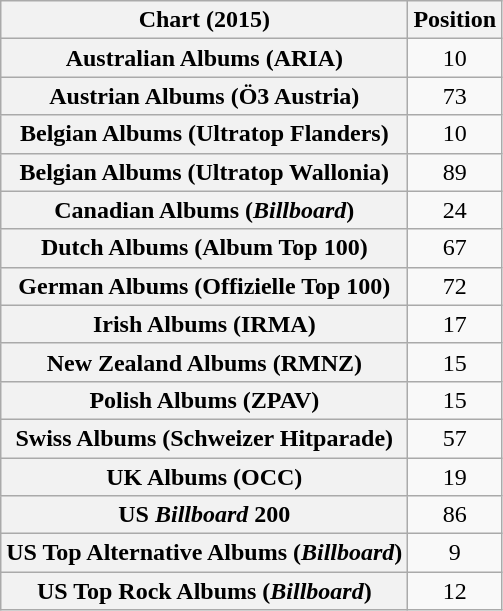<table class="wikitable sortable plainrowheaders" style="text-align:center">
<tr>
<th scope="col">Chart (2015)</th>
<th scope="col">Position</th>
</tr>
<tr>
<th scope="row">Australian Albums (ARIA)</th>
<td>10</td>
</tr>
<tr>
<th scope="row">Austrian Albums (Ö3 Austria)</th>
<td>73</td>
</tr>
<tr>
<th scope="row">Belgian Albums (Ultratop Flanders)</th>
<td>10</td>
</tr>
<tr>
<th scope="row">Belgian Albums (Ultratop Wallonia)</th>
<td>89</td>
</tr>
<tr>
<th scope="row">Canadian Albums (<em>Billboard</em>)</th>
<td>24</td>
</tr>
<tr>
<th scope="row">Dutch Albums (Album Top 100)</th>
<td>67</td>
</tr>
<tr>
<th scope="row">German Albums (Offizielle Top 100)</th>
<td>72</td>
</tr>
<tr>
<th scope="row">Irish Albums (IRMA)</th>
<td>17</td>
</tr>
<tr>
<th scope="row">New Zealand Albums (RMNZ)</th>
<td>15</td>
</tr>
<tr>
<th scope="row">Polish Albums (ZPAV)</th>
<td>15</td>
</tr>
<tr>
<th scope="row">Swiss Albums (Schweizer Hitparade)</th>
<td>57</td>
</tr>
<tr>
<th scope="row">UK Albums (OCC)</th>
<td>19</td>
</tr>
<tr>
<th scope="row">US <em>Billboard</em> 200</th>
<td>86</td>
</tr>
<tr>
<th scope="row">US Top Alternative Albums (<em>Billboard</em>)</th>
<td>9</td>
</tr>
<tr>
<th scope="row">US Top Rock Albums (<em>Billboard</em>)</th>
<td>12</td>
</tr>
</table>
